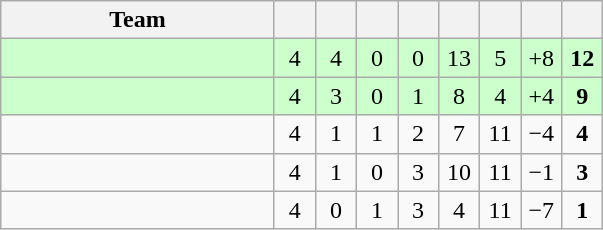<table class="wikitable" style="text-align:center">
<tr>
<th width="175">Team</th>
<th width="20"></th>
<th width="20"></th>
<th width="20"></th>
<th width="20"></th>
<th width="20"></th>
<th width="20"></th>
<th width="20"></th>
<th width="20"></th>
</tr>
<tr bgcolor=ccffcc>
<td align=left></td>
<td>4</td>
<td>4</td>
<td>0</td>
<td>0</td>
<td>13</td>
<td>5</td>
<td>+8</td>
<td><strong>12</strong></td>
</tr>
<tr bgcolor=ccffcc>
<td align=left></td>
<td>4</td>
<td>3</td>
<td>0</td>
<td>1</td>
<td>8</td>
<td>4</td>
<td>+4</td>
<td><strong>9</strong></td>
</tr>
<tr>
<td align=left></td>
<td>4</td>
<td>1</td>
<td>1</td>
<td>2</td>
<td>7</td>
<td>11</td>
<td>−4</td>
<td><strong>4</strong></td>
</tr>
<tr>
<td align=left></td>
<td>4</td>
<td>1</td>
<td>0</td>
<td>3</td>
<td>10</td>
<td>11</td>
<td>−1</td>
<td><strong>3</strong></td>
</tr>
<tr>
<td align=left></td>
<td>4</td>
<td>0</td>
<td>1</td>
<td>3</td>
<td>4</td>
<td>11</td>
<td>−7</td>
<td><strong>1</strong></td>
</tr>
</table>
